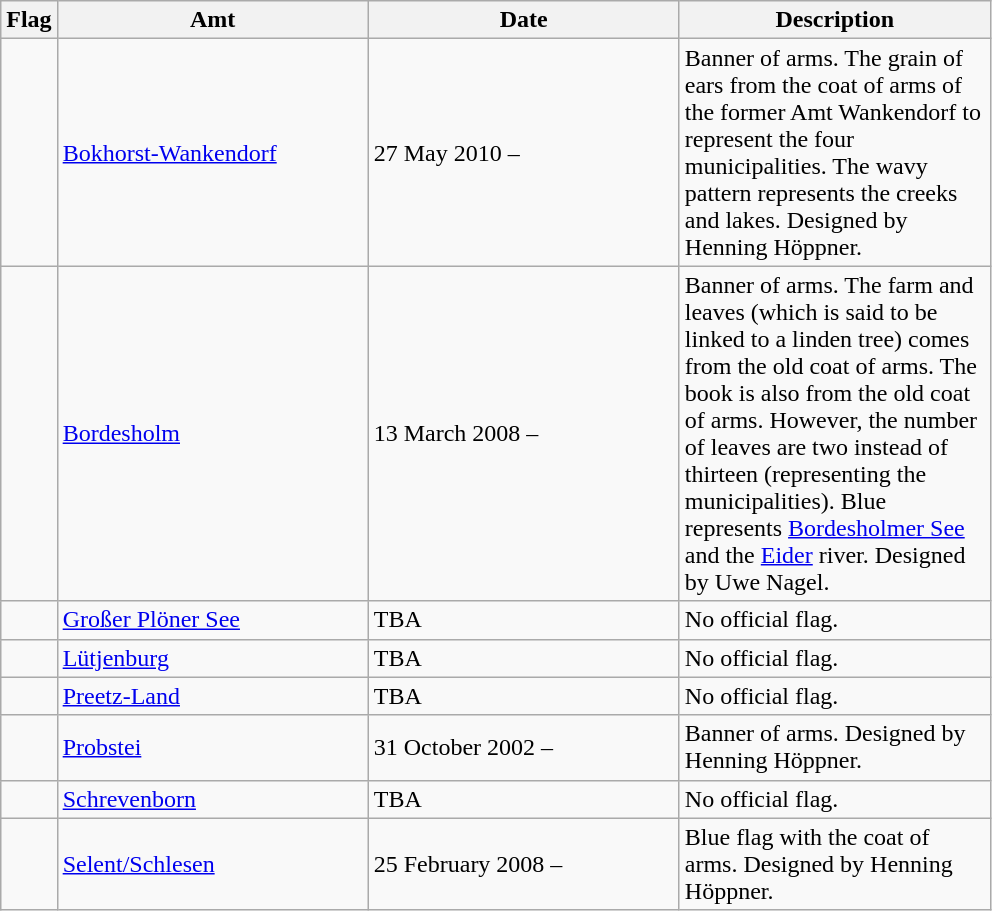<table class="wikitable">
<tr>
<th>Flag</th>
<th style="width:200px;">Amt</th>
<th style="width:200px;">Date</th>
<th style="width:200px;">Description</th>
</tr>
<tr>
<td></td>
<td><a href='#'>Bokhorst-Wankendorf</a></td>
<td>27 May 2010 –</td>
<td>Banner of arms. The grain of ears from the coat of arms of the former Amt Wankendorf to represent the four municipalities. The wavy pattern represents the creeks and lakes. Designed by Henning Höppner.</td>
</tr>
<tr>
<td></td>
<td><a href='#'>Bordesholm</a></td>
<td>13 March 2008 –</td>
<td>Banner of arms. The farm and leaves (which is said to be linked to a linden tree) comes from the old coat of arms. The book is also from the old coat of arms. However, the number of leaves are two instead of thirteen (representing the municipalities). Blue represents <a href='#'>Bordesholmer See</a> and the <a href='#'>Eider</a> river. Designed by Uwe Nagel.</td>
</tr>
<tr>
<td></td>
<td><a href='#'>Großer Plöner See</a></td>
<td>TBA</td>
<td>No official flag.</td>
</tr>
<tr>
<td></td>
<td><a href='#'>Lütjenburg</a></td>
<td>TBA</td>
<td>No official flag.</td>
</tr>
<tr>
<td></td>
<td><a href='#'>Preetz-Land</a></td>
<td>TBA</td>
<td>No official flag.</td>
</tr>
<tr>
<td></td>
<td><a href='#'>Probstei</a></td>
<td>31 October 2002 –</td>
<td>Banner of arms. Designed by Henning Höppner.</td>
</tr>
<tr>
<td></td>
<td><a href='#'>Schrevenborn</a></td>
<td>TBA</td>
<td>No official flag.</td>
</tr>
<tr>
<td></td>
<td><a href='#'>Selent/Schlesen</a></td>
<td>25 February 2008 –</td>
<td>Blue flag with the coat of arms. Designed by Henning Höppner.</td>
</tr>
</table>
